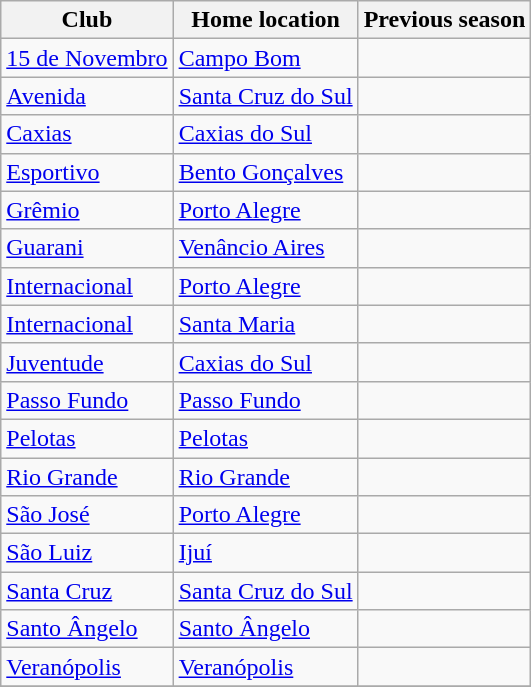<table class="wikitable sortable">
<tr>
<th>Club</th>
<th>Home location</th>
<th>Previous season</th>
</tr>
<tr>
<td><a href='#'>15 de Novembro</a></td>
<td><a href='#'>Campo Bom</a></td>
<td></td>
</tr>
<tr>
<td><a href='#'>Avenida</a></td>
<td><a href='#'>Santa Cruz do Sul</a></td>
<td></td>
</tr>
<tr>
<td><a href='#'>Caxias</a></td>
<td><a href='#'>Caxias do Sul</a></td>
<td></td>
</tr>
<tr>
<td><a href='#'>Esportivo</a></td>
<td><a href='#'>Bento Gonçalves</a></td>
<td></td>
</tr>
<tr>
<td><a href='#'>Grêmio</a></td>
<td><a href='#'>Porto Alegre</a></td>
<td></td>
</tr>
<tr>
<td><a href='#'>Guarani</a></td>
<td><a href='#'>Venâncio Aires</a></td>
<td></td>
</tr>
<tr>
<td><a href='#'>Internacional</a></td>
<td><a href='#'>Porto Alegre</a></td>
<td></td>
</tr>
<tr>
<td><a href='#'>Internacional</a></td>
<td><a href='#'>Santa Maria</a></td>
<td></td>
</tr>
<tr>
<td><a href='#'>Juventude</a></td>
<td><a href='#'>Caxias do Sul</a></td>
<td></td>
</tr>
<tr>
<td><a href='#'>Passo Fundo</a></td>
<td><a href='#'>Passo Fundo</a></td>
<td></td>
</tr>
<tr>
<td><a href='#'>Pelotas</a></td>
<td><a href='#'>Pelotas</a></td>
<td></td>
</tr>
<tr>
<td><a href='#'>Rio Grande</a></td>
<td><a href='#'>Rio Grande</a></td>
<td></td>
</tr>
<tr>
<td><a href='#'>São José</a></td>
<td><a href='#'>Porto Alegre</a></td>
<td></td>
</tr>
<tr>
<td><a href='#'>São Luiz</a></td>
<td><a href='#'>Ijuí</a></td>
<td></td>
</tr>
<tr>
<td><a href='#'>Santa Cruz</a></td>
<td><a href='#'>Santa Cruz do Sul</a></td>
<td></td>
</tr>
<tr>
<td><a href='#'>Santo Ângelo</a></td>
<td><a href='#'>Santo Ângelo</a></td>
<td></td>
</tr>
<tr>
<td><a href='#'>Veranópolis</a></td>
<td><a href='#'>Veranópolis</a></td>
<td></td>
</tr>
<tr>
</tr>
</table>
